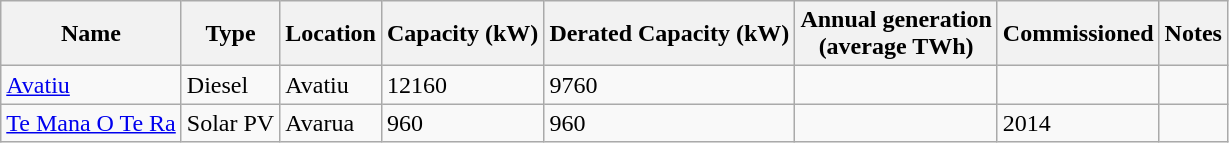<table class="wikitable" border="1">
<tr>
<th>Name</th>
<th>Type</th>
<th>Location</th>
<th>Capacity (kW)</th>
<th>Derated Capacity (kW)</th>
<th>Annual generation <br> (average TWh)</th>
<th>Commissioned</th>
<th>Notes</th>
</tr>
<tr>
<td><a href='#'>Avatiu</a></td>
<td>Diesel</td>
<td>Avatiu</td>
<td>12160</td>
<td>9760</td>
<td></td>
<td></td>
<td></td>
</tr>
<tr>
<td><a href='#'>Te Mana O Te Ra</a></td>
<td>Solar PV</td>
<td>Avarua</td>
<td>960</td>
<td>960</td>
<td></td>
<td>2014</td>
<td></td>
</tr>
</table>
